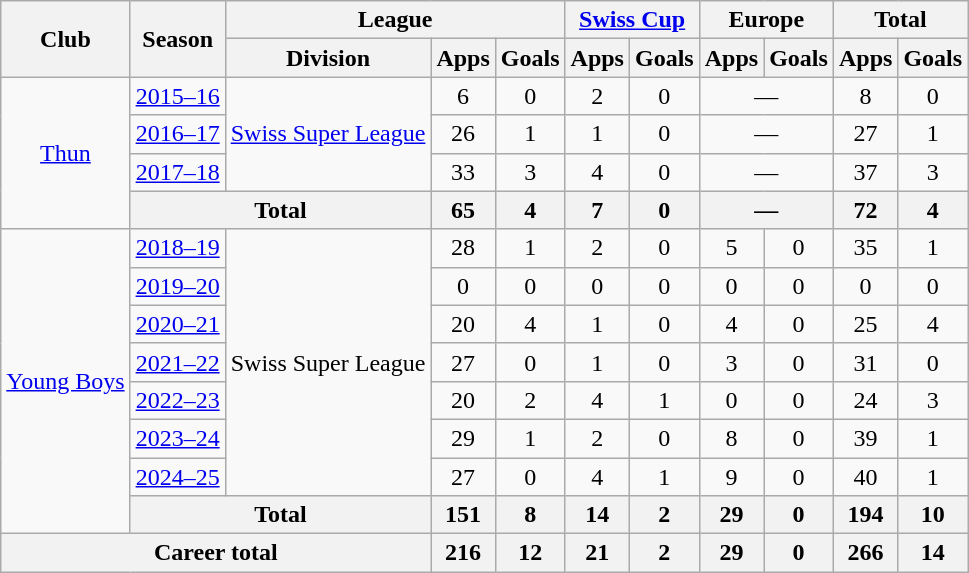<table class="wikitable" style="text-align:center">
<tr>
<th rowspan="2">Club</th>
<th rowspan="2">Season</th>
<th colspan="3">League</th>
<th colspan="2"><a href='#'>Swiss Cup</a></th>
<th colspan="2">Europe</th>
<th colspan="2">Total</th>
</tr>
<tr>
<th>Division</th>
<th>Apps</th>
<th>Goals</th>
<th>Apps</th>
<th>Goals</th>
<th>Apps</th>
<th>Goals</th>
<th>Apps</th>
<th>Goals</th>
</tr>
<tr>
<td rowspan="4"><a href='#'>Thun</a></td>
<td><a href='#'>2015–16</a></td>
<td rowspan="3"><a href='#'>Swiss Super League</a></td>
<td>6</td>
<td>0</td>
<td>2</td>
<td>0</td>
<td colspan="2">—</td>
<td>8</td>
<td>0</td>
</tr>
<tr>
<td><a href='#'>2016–17</a></td>
<td>26</td>
<td>1</td>
<td>1</td>
<td>0</td>
<td colspan="2">—</td>
<td>27</td>
<td>1</td>
</tr>
<tr>
<td><a href='#'>2017–18</a></td>
<td>33</td>
<td>3</td>
<td>4</td>
<td>0</td>
<td colspan="2">—</td>
<td>37</td>
<td>3</td>
</tr>
<tr>
<th colspan="2">Total</th>
<th>65</th>
<th>4</th>
<th>7</th>
<th>0</th>
<th colspan="2">—</th>
<th>72</th>
<th>4</th>
</tr>
<tr>
<td rowspan="8"><a href='#'>Young Boys</a></td>
<td><a href='#'>2018–19</a></td>
<td rowspan="7">Swiss Super League</td>
<td>28</td>
<td>1</td>
<td>2</td>
<td>0</td>
<td>5</td>
<td>0</td>
<td>35</td>
<td>1</td>
</tr>
<tr>
<td><a href='#'>2019–20</a></td>
<td>0</td>
<td>0</td>
<td>0</td>
<td>0</td>
<td>0</td>
<td>0</td>
<td>0</td>
<td>0</td>
</tr>
<tr>
<td><a href='#'>2020–21</a></td>
<td>20</td>
<td>4</td>
<td>1</td>
<td>0</td>
<td>4</td>
<td>0</td>
<td>25</td>
<td>4</td>
</tr>
<tr>
<td><a href='#'>2021–22</a></td>
<td>27</td>
<td>0</td>
<td>1</td>
<td>0</td>
<td>3</td>
<td>0</td>
<td>31</td>
<td>0</td>
</tr>
<tr>
<td><a href='#'>2022–23</a></td>
<td>20</td>
<td>2</td>
<td>4</td>
<td>1</td>
<td>0</td>
<td>0</td>
<td>24</td>
<td>3</td>
</tr>
<tr>
<td><a href='#'>2023–24</a></td>
<td>29</td>
<td>1</td>
<td>2</td>
<td>0</td>
<td>8</td>
<td>0</td>
<td>39</td>
<td>1</td>
</tr>
<tr>
<td><a href='#'>2024–25</a></td>
<td>27</td>
<td>0</td>
<td>4</td>
<td>1</td>
<td>9</td>
<td>0</td>
<td>40</td>
<td>1</td>
</tr>
<tr>
<th colspan="2">Total</th>
<th>151</th>
<th>8</th>
<th>14</th>
<th>2</th>
<th>29</th>
<th>0</th>
<th>194</th>
<th>10</th>
</tr>
<tr>
<th colspan="3">Career total</th>
<th>216</th>
<th>12</th>
<th>21</th>
<th>2</th>
<th>29</th>
<th>0</th>
<th>266</th>
<th>14</th>
</tr>
</table>
